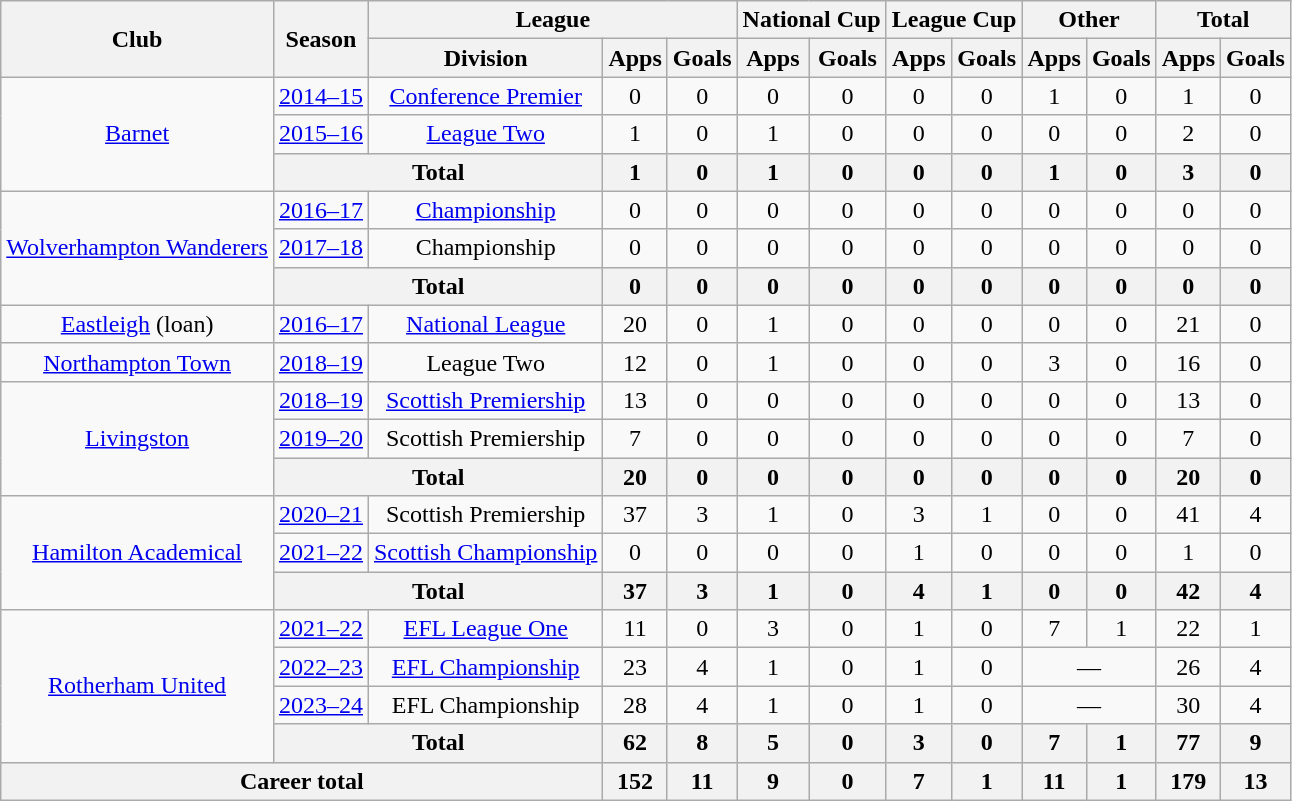<table class="wikitable" style="text-align: center">
<tr>
<th rowspan="2">Club</th>
<th rowspan="2">Season</th>
<th colspan="3">League</th>
<th colspan="2">National Cup</th>
<th colspan="2">League Cup</th>
<th colspan="2">Other</th>
<th colspan="2">Total</th>
</tr>
<tr>
<th>Division</th>
<th>Apps</th>
<th>Goals</th>
<th>Apps</th>
<th>Goals</th>
<th>Apps</th>
<th>Goals</th>
<th>Apps</th>
<th>Goals</th>
<th>Apps</th>
<th>Goals</th>
</tr>
<tr>
<td rowspan=3><a href='#'>Barnet</a></td>
<td><a href='#'>2014–15</a></td>
<td><a href='#'>Conference Premier</a></td>
<td>0</td>
<td>0</td>
<td>0</td>
<td>0</td>
<td>0</td>
<td>0</td>
<td>1</td>
<td>0</td>
<td>1</td>
<td>0</td>
</tr>
<tr>
<td><a href='#'>2015–16</a></td>
<td><a href='#'>League Two</a></td>
<td>1</td>
<td>0</td>
<td>1</td>
<td>0</td>
<td>0</td>
<td>0</td>
<td>0</td>
<td>0</td>
<td>2</td>
<td>0</td>
</tr>
<tr>
<th colspan=2>Total</th>
<th>1</th>
<th>0</th>
<th>1</th>
<th>0</th>
<th>0</th>
<th>0</th>
<th>1</th>
<th>0</th>
<th>3</th>
<th>0</th>
</tr>
<tr>
<td rowspan=3><a href='#'>Wolverhampton Wanderers</a></td>
<td><a href='#'>2016–17</a></td>
<td><a href='#'>Championship</a></td>
<td>0</td>
<td>0</td>
<td>0</td>
<td>0</td>
<td>0</td>
<td>0</td>
<td>0</td>
<td>0</td>
<td>0</td>
<td>0</td>
</tr>
<tr>
<td><a href='#'>2017–18</a></td>
<td>Championship</td>
<td>0</td>
<td>0</td>
<td>0</td>
<td>0</td>
<td>0</td>
<td>0</td>
<td>0</td>
<td>0</td>
<td>0</td>
<td>0</td>
</tr>
<tr>
<th colspan=2>Total</th>
<th>0</th>
<th>0</th>
<th>0</th>
<th>0</th>
<th>0</th>
<th>0</th>
<th>0</th>
<th>0</th>
<th>0</th>
<th>0</th>
</tr>
<tr>
<td><a href='#'>Eastleigh</a> (loan)</td>
<td><a href='#'>2016–17</a></td>
<td><a href='#'>National League</a></td>
<td>20</td>
<td>0</td>
<td>1</td>
<td>0</td>
<td>0</td>
<td>0</td>
<td>0</td>
<td>0</td>
<td>21</td>
<td>0</td>
</tr>
<tr>
<td><a href='#'>Northampton Town</a></td>
<td><a href='#'>2018–19</a></td>
<td>League Two</td>
<td>12</td>
<td>0</td>
<td>1</td>
<td>0</td>
<td>0</td>
<td>0</td>
<td>3</td>
<td>0</td>
<td>16</td>
<td>0</td>
</tr>
<tr>
<td rowspan=3><a href='#'>Livingston</a></td>
<td><a href='#'>2018–19</a></td>
<td><a href='#'>Scottish Premiership</a></td>
<td>13</td>
<td>0</td>
<td>0</td>
<td>0</td>
<td>0</td>
<td>0</td>
<td>0</td>
<td>0</td>
<td>13</td>
<td>0</td>
</tr>
<tr>
<td><a href='#'>2019–20</a></td>
<td>Scottish Premiership</td>
<td>7</td>
<td>0</td>
<td>0</td>
<td>0</td>
<td>0</td>
<td>0</td>
<td>0</td>
<td>0</td>
<td>7</td>
<td>0</td>
</tr>
<tr>
<th colspan=2>Total</th>
<th>20</th>
<th>0</th>
<th>0</th>
<th>0</th>
<th>0</th>
<th>0</th>
<th>0</th>
<th>0</th>
<th>20</th>
<th>0</th>
</tr>
<tr>
<td rowspan=3><a href='#'>Hamilton Academical</a></td>
<td><a href='#'>2020–21</a></td>
<td>Scottish Premiership</td>
<td>37</td>
<td>3</td>
<td>1</td>
<td>0</td>
<td>3</td>
<td>1</td>
<td>0</td>
<td>0</td>
<td>41</td>
<td>4</td>
</tr>
<tr>
<td><a href='#'>2021–22</a></td>
<td><a href='#'>Scottish Championship</a></td>
<td>0</td>
<td>0</td>
<td>0</td>
<td>0</td>
<td>1</td>
<td>0</td>
<td>0</td>
<td>0</td>
<td>1</td>
<td>0</td>
</tr>
<tr>
<th colspan=2>Total</th>
<th>37</th>
<th>3</th>
<th>1</th>
<th>0</th>
<th>4</th>
<th>1</th>
<th>0</th>
<th>0</th>
<th>42</th>
<th>4</th>
</tr>
<tr>
<td rowspan=4><a href='#'>Rotherham United</a></td>
<td><a href='#'>2021–22</a></td>
<td><a href='#'>EFL League One</a></td>
<td>11</td>
<td>0</td>
<td>3</td>
<td>0</td>
<td>1</td>
<td>0</td>
<td>7</td>
<td>1</td>
<td>22</td>
<td>1</td>
</tr>
<tr>
<td><a href='#'>2022–23</a></td>
<td><a href='#'>EFL Championship</a></td>
<td>23</td>
<td>4</td>
<td>1</td>
<td>0</td>
<td>1</td>
<td>0</td>
<td colspan=2>—</td>
<td>26</td>
<td>4</td>
</tr>
<tr>
<td><a href='#'>2023–24</a></td>
<td>EFL Championship</td>
<td>28</td>
<td>4</td>
<td>1</td>
<td>0</td>
<td>1</td>
<td>0</td>
<td colspan=2>—</td>
<td>30</td>
<td>4</td>
</tr>
<tr>
<th colspan=2>Total</th>
<th>62</th>
<th>8</th>
<th>5</th>
<th>0</th>
<th>3</th>
<th>0</th>
<th>7</th>
<th>1</th>
<th>77</th>
<th>9</th>
</tr>
<tr>
<th colspan=3>Career total</th>
<th>152</th>
<th>11</th>
<th>9</th>
<th>0</th>
<th>7</th>
<th>1</th>
<th>11</th>
<th>1</th>
<th>179</th>
<th>13</th>
</tr>
</table>
